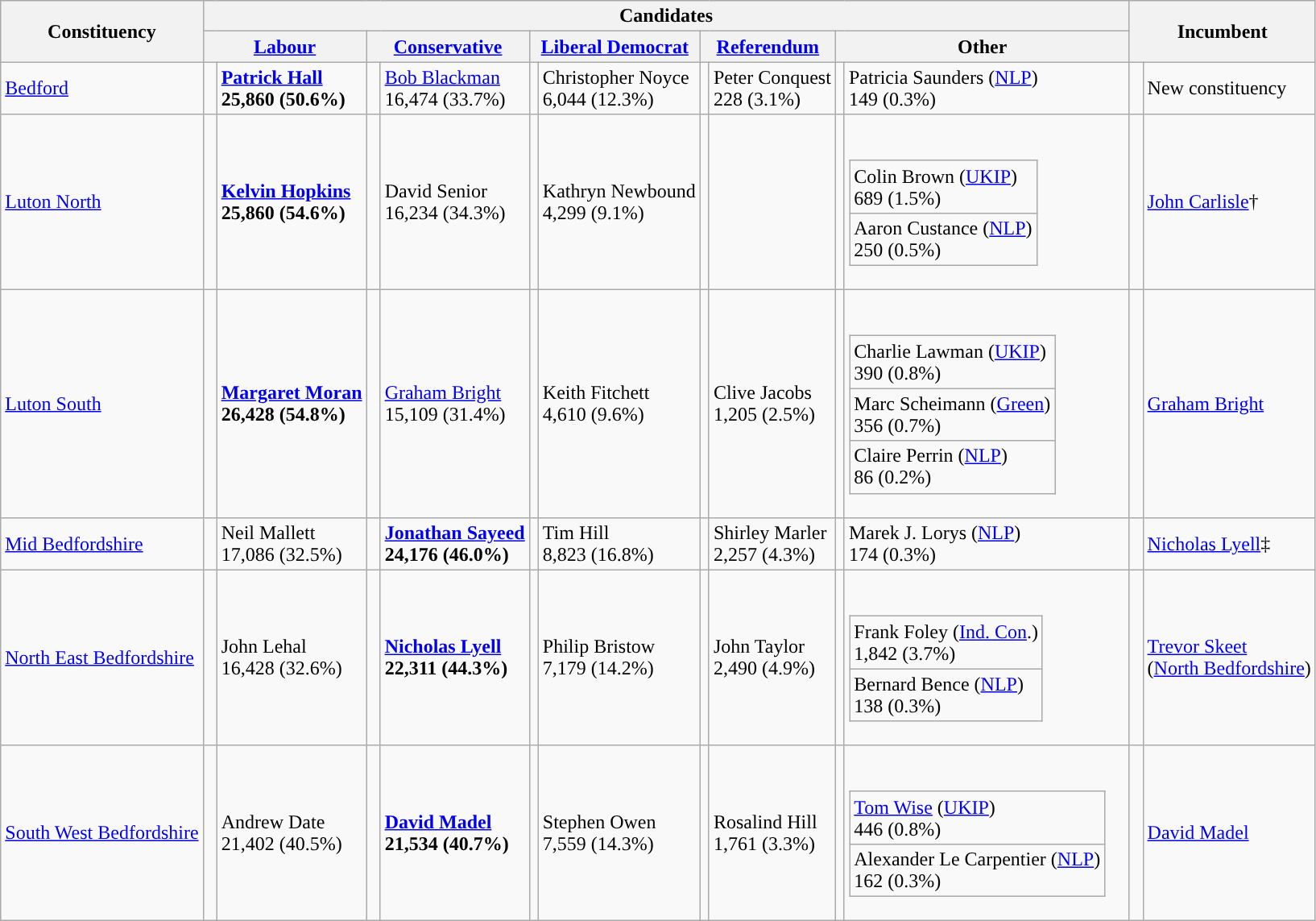<table class="wikitable">
<tr>
<th rowspan="2">Constituency</th>
<th colspan="10">Candidates</th>
<th colspan="2" rowspan="2">Incumbent</th>
</tr>
<tr>
<th colspan="2"><a href='#'>Labour</a></th>
<th colspan="2"><a href='#'>Conservative</a></th>
<th colspan="2"><a href='#'>Liberal Democrat</a></th>
<th colspan="2"><a href='#'>Referendum</a></th>
<th colspan="2">Other</th>
</tr>
<tr>
<td><a href='#'>Bedford</a></td>
<td style="color:inherit;background:"> </td>
<td><a href='#'><strong>Patrick Hall</strong></a><br><strong>25,860 (50.6%)</strong></td>
<td></td>
<td><a href='#'>Bob Blackman</a><br>16,474 (33.7%)</td>
<td></td>
<td>Christopher Noyce<br>6,044 (12.3%)</td>
<td></td>
<td>Peter Conquest<br>228 (3.1%)</td>
<td></td>
<td>Patricia Saunders (<a href='#'>NLP</a>)<br>149 (0.3%)</td>
<td></td>
<td>New constituency</td>
</tr>
<tr>
<td><a href='#'>Luton North</a></td>
<td style="color:inherit;background:"> </td>
<td><strong><a href='#'>Kelvin Hopkins</a></strong><br><strong>25,860 (54.6%)</strong></td>
<td></td>
<td>David Senior<br>16,234 (34.3%)</td>
<td></td>
<td>Kathryn Newbound<br>4,299 (9.1%)</td>
<td></td>
<td></td>
<td></td>
<td><br><table class="wikitable">
<tr>
<td>Colin Brown (<a href='#'>UKIP</a>)<br>689 (1.5%)</td>
</tr>
<tr>
<td>Aaron Custance (<a href='#'>NLP</a>)<br>250 (0.5%)</td>
</tr>
</table>
</td>
<td style="color:inherit;background:"> </td>
<td><a href='#'>John Carlisle</a>†</td>
</tr>
<tr>
<td><a href='#'>Luton South</a></td>
<td style="color:inherit;background:"> </td>
<td><strong><a href='#'>Margaret Moran</a></strong><br><strong>26,428 (54.8%)</strong></td>
<td></td>
<td><a href='#'>Graham Bright</a><br>15,109 (31.4%)</td>
<td></td>
<td>Keith Fitchett<br>4,610 (9.6%)</td>
<td></td>
<td>Clive Jacobs<br>1,205 (2.5%)</td>
<td></td>
<td><br><table class="wikitable">
<tr>
<td>Charlie Lawman (<a href='#'>UKIP</a>)<br>390 (0.8%)</td>
</tr>
<tr>
<td>Marc Scheimann (<a href='#'>Green</a>)<br>356 (0.7%)</td>
</tr>
<tr>
<td>Claire Perrin (<a href='#'>NLP</a>)<br>86 (0.2%)</td>
</tr>
</table>
</td>
<td style="color:inherit;background:"> </td>
<td><a href='#'>Graham Bright</a></td>
</tr>
<tr>
<td><a href='#'>Mid Bedfordshire</a></td>
<td></td>
<td>Neil Mallett<br>17,086 (32.5%)</td>
<td style="color:inherit;background:"> </td>
<td><strong><a href='#'>Jonathan Sayeed</a></strong><br><strong>24,176 (46.0%)</strong></td>
<td></td>
<td>Tim Hill<br>8,823 (16.8%)</td>
<td></td>
<td>Shirley Marler<br>2,257 (4.3%)</td>
<td></td>
<td>Marek J. Lorys (<a href='#'>NLP</a>)<br>174 (0.3%)</td>
<td style="color:inherit;background:"> </td>
<td><a href='#'>Nicholas Lyell</a>‡</td>
</tr>
<tr>
<td><a href='#'>North East Bedfordshire</a></td>
<td></td>
<td>John Lehal<br>16,428 (32.6%)</td>
<td style="color:inherit;background:"> </td>
<td><strong><a href='#'>Nicholas Lyell</a></strong><br><strong>22,311 (44.3%)</strong></td>
<td></td>
<td>Philip Bristow<br>7,179 (14.2%)</td>
<td></td>
<td>John Taylor<br>2,490 (4.9%)</td>
<td></td>
<td><br><table class="wikitable">
<tr>
<td>Frank Foley (<a href='#'>Ind. Con</a>.)<br>1,842 (3.7%)</td>
</tr>
<tr>
<td>Bernard Bence (<a href='#'>NLP</a>)<br>138 (0.3%)</td>
</tr>
</table>
</td>
<td style="color:inherit;background:"> </td>
<td><a href='#'>Trevor Skeet</a><br>(<a href='#'>North Bedfordshire</a>)</td>
</tr>
<tr>
<td><a href='#'>South West Bedfordshire</a></td>
<td></td>
<td>Andrew Date<br>21,402 (40.5%)</td>
<td style="color:inherit;background:"> </td>
<td><strong><a href='#'>David Madel</a></strong><br><strong>21,534 (40.7%)</strong></td>
<td></td>
<td>Stephen Owen<br>7,559 (14.3%)</td>
<td></td>
<td>Rosalind Hill<br>1,761 (3.3%)</td>
<td></td>
<td><br><table class="wikitable">
<tr>
<td><a href='#'>Tom Wise</a> (<a href='#'>UKIP</a>)<br>446 (0.8%)</td>
</tr>
<tr>
<td>Alexander Le Carpentier (<a href='#'>NLP</a>)<br>162 (0.3%)</td>
</tr>
</table>
</td>
<td style="color:inherit;background:"> </td>
<td><a href='#'>David Madel</a></td>
</tr>
</table>
